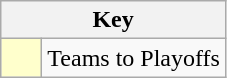<table class="wikitable" style="text-align: center;">
<tr>
<th colspan=2>Key</th>
</tr>
<tr>
<td style="background:#ffffcc; width:20px;"></td>
<td align=left>Teams to Playoffs</td>
</tr>
</table>
